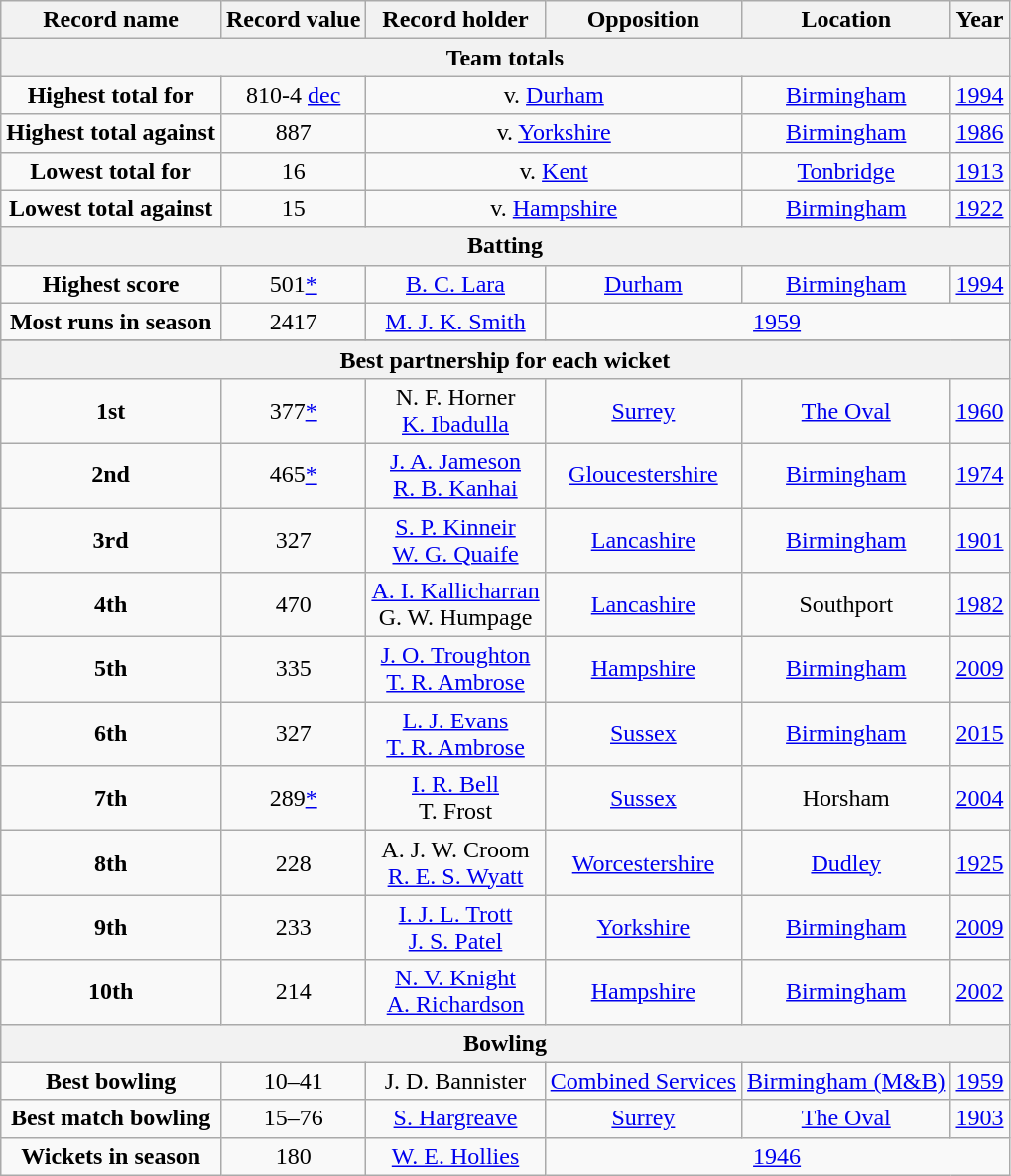<table class="wikitable" style="align:center;">
<tr align="center">
<th>Record name</th>
<th>Record value</th>
<th>Record holder</th>
<th>Opposition</th>
<th>Location</th>
<th>Year</th>
</tr>
<tr align="center">
<th colspan=6>Team totals</th>
</tr>
<tr align="center">
<td><strong>Highest total for</strong></td>
<td>810-4 <a href='#'>dec</a></td>
<td colspan=2>v. <a href='#'>Durham</a></td>
<td><a href='#'>Birmingham</a></td>
<td><a href='#'>1994</a></td>
</tr>
<tr align="center">
<td><strong>Highest total against</strong></td>
<td>887</td>
<td colspan=2>v. <a href='#'>Yorkshire</a></td>
<td><a href='#'>Birmingham</a></td>
<td><a href='#'>1986</a></td>
</tr>
<tr align="center">
<td><strong>Lowest total for</strong></td>
<td>16</td>
<td colspan=2>v. <a href='#'>Kent</a></td>
<td><a href='#'>Tonbridge</a></td>
<td><a href='#'>1913</a></td>
</tr>
<tr align="center">
<td><strong>Lowest total against</strong></td>
<td>15</td>
<td colspan=2>v. <a href='#'>Hampshire</a></td>
<td><a href='#'>Birmingham</a></td>
<td><a href='#'>1922</a></td>
</tr>
<tr align="center">
<th colspan=6>Batting</th>
</tr>
<tr align="center">
<td><strong>Highest score</strong></td>
<td>501<a href='#'>*</a></td>
<td><a href='#'>B. C. Lara</a></td>
<td><a href='#'>Durham</a></td>
<td><a href='#'>Birmingham</a></td>
<td><a href='#'>1994</a></td>
</tr>
<tr align="center">
<td><strong>Most runs in season</strong></td>
<td>2417</td>
<td><a href='#'>M. J. K. Smith</a></td>
<td colspan=3><a href='#'>1959</a></td>
</tr>
<tr align="center">
</tr>
<tr>
<th colspan=6>Best partnership for each wicket</th>
</tr>
<tr align="center">
<td><strong>1st</strong></td>
<td>377<a href='#'>*</a></td>
<td>N. F. Horner<br><a href='#'>K. Ibadulla</a></td>
<td><a href='#'>Surrey</a></td>
<td><a href='#'>The Oval</a></td>
<td><a href='#'>1960</a></td>
</tr>
<tr align="center">
<td><strong>2nd</strong></td>
<td>465<a href='#'>*</a></td>
<td><a href='#'>J. A. Jameson</a><br><a href='#'>R. B. Kanhai</a></td>
<td><a href='#'>Gloucestershire</a></td>
<td><a href='#'>Birmingham</a></td>
<td><a href='#'>1974</a></td>
</tr>
<tr align="center">
<td><strong>3rd</strong></td>
<td>327</td>
<td><a href='#'>S. P. Kinneir</a><br><a href='#'>W. G. Quaife</a></td>
<td><a href='#'>Lancashire</a></td>
<td><a href='#'>Birmingham</a></td>
<td><a href='#'>1901</a></td>
</tr>
<tr align="center">
<td><strong>4th</strong></td>
<td>470</td>
<td><a href='#'>A. I. Kallicharran</a><br>G. W. Humpage</td>
<td><a href='#'>Lancashire</a></td>
<td>Southport</td>
<td><a href='#'>1982</a></td>
</tr>
<tr align="center">
<td><strong>5th</strong></td>
<td>335</td>
<td><a href='#'>J. O. Troughton</a><br><a href='#'>T. R. Ambrose</a></td>
<td><a href='#'>Hampshire</a></td>
<td><a href='#'>Birmingham</a></td>
<td><a href='#'>2009</a></td>
</tr>
<tr align="center">
<td><strong>6th</strong></td>
<td>327</td>
<td><a href='#'>L. J. Evans</a> <br> <a href='#'>T. R. Ambrose</a></td>
<td><a href='#'>Sussex</a></td>
<td><a href='#'>Birmingham</a></td>
<td><a href='#'>2015</a></td>
</tr>
<tr align="center">
<td><strong>7th</strong></td>
<td>289<a href='#'>*</a></td>
<td><a href='#'>I. R. Bell</a><br>T. Frost</td>
<td><a href='#'>Sussex</a></td>
<td>Horsham</td>
<td><a href='#'>2004</a></td>
</tr>
<tr align="center">
<td><strong>8th</strong></td>
<td>228</td>
<td>A. J. W. Croom<br><a href='#'>R. E. S. Wyatt</a></td>
<td><a href='#'>Worcestershire</a></td>
<td><a href='#'>Dudley</a></td>
<td><a href='#'>1925</a></td>
</tr>
<tr align="center">
<td><strong>9th</strong></td>
<td>233</td>
<td><a href='#'>I. J. L. Trott</a><br><a href='#'>J. S. Patel</a></td>
<td><a href='#'>Yorkshire</a></td>
<td><a href='#'>Birmingham</a></td>
<td><a href='#'>2009</a></td>
</tr>
<tr align="center">
<td><strong>10th</strong></td>
<td>214</td>
<td><a href='#'>N. V. Knight</a><br><a href='#'>A. Richardson</a></td>
<td><a href='#'>Hampshire</a></td>
<td><a href='#'>Birmingham</a></td>
<td><a href='#'>2002</a></td>
</tr>
<tr>
<th colspan=6>Bowling</th>
</tr>
<tr align="center">
<td><strong>Best bowling</strong></td>
<td>10–41</td>
<td>J. D. Bannister</td>
<td><a href='#'>Combined Services</a></td>
<td><a href='#'>Birmingham (M&B)</a></td>
<td><a href='#'>1959</a></td>
</tr>
<tr align="center">
<td><strong>Best match bowling</strong></td>
<td>15–76</td>
<td><a href='#'>S. Hargreave</a></td>
<td><a href='#'>Surrey</a></td>
<td><a href='#'>The Oval</a></td>
<td><a href='#'>1903</a></td>
</tr>
<tr align="center">
<td><strong>Wickets in season</strong></td>
<td>180</td>
<td><a href='#'>W. E. Hollies</a></td>
<td colspan=3><a href='#'>1946</a></td>
</tr>
</table>
